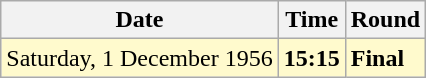<table class="wikitable">
<tr>
<th>Date</th>
<th>Time</th>
<th>Round</th>
</tr>
<tr style=background:lemonchiffon>
<td>Saturday, 1 December 1956</td>
<td><strong>15:15</strong></td>
<td><strong>Final</strong></td>
</tr>
</table>
